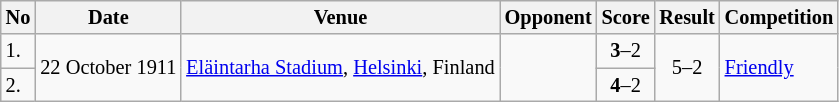<table class="wikitable" style="font-size:85%;">
<tr>
<th>No</th>
<th>Date</th>
<th>Venue</th>
<th>Opponent</th>
<th>Score</th>
<th>Result</th>
<th>Competition</th>
</tr>
<tr>
<td>1.</td>
<td rowspan="2">22 October 1911</td>
<td rowspan="2"><a href='#'>Eläintarha Stadium</a>, <a href='#'>Helsinki</a>, Finland</td>
<td rowspan="2"></td>
<td align=center><strong>3</strong>–2</td>
<td align=center rowspan="2">5–2</td>
<td rowspan="2"><a href='#'>Friendly</a></td>
</tr>
<tr>
<td>2.</td>
<td align=center><strong>4</strong>–2</td>
</tr>
</table>
